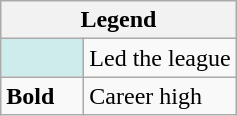<table class="wikitable mw-collapsible mw-collapsed">
<tr>
<th colspan="2">Legend</th>
</tr>
<tr>
<td style="background:#cfecec; width:3em;"></td>
<td>Led the league</td>
</tr>
<tr>
<td><strong>Bold</strong></td>
<td>Career high</td>
</tr>
</table>
